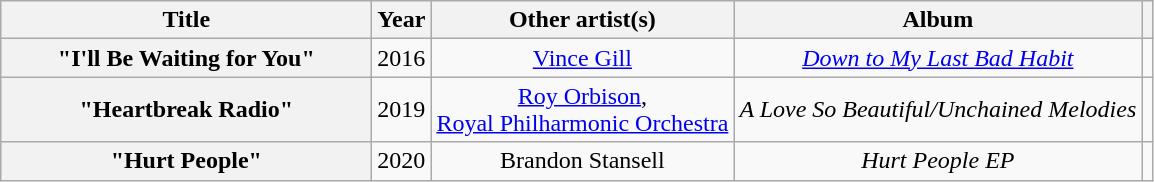<table class="wikitable plainrowheaders" style="text-align:center;">
<tr>
<th scope="col" style="width:15em;">Title</th>
<th scope="col">Year</th>
<th scope="col">Other artist(s)</th>
<th scope="col">Album</th>
<th scope="col"></th>
</tr>
<tr>
<th scope="row">"I'll Be Waiting for You"</th>
<td>2016</td>
<td><a href='#'>Vince Gill</a></td>
<td><em><a href='#'>Down to My Last Bad Habit</a></em></td>
<td></td>
</tr>
<tr>
<th scope="row">"Heartbreak Radio"</th>
<td>2019</td>
<td><a href='#'>Roy Orbison</a>,<br><a href='#'>Royal Philharmonic Orchestra</a></td>
<td><em>A Love So Beautiful/Unchained Melodies</em></td>
<td></td>
</tr>
<tr>
<th scope="row">"Hurt People"</th>
<td>2020</td>
<td>Brandon Stansell</td>
<td><em>Hurt People EP</em></td>
<td></td>
</tr>
</table>
